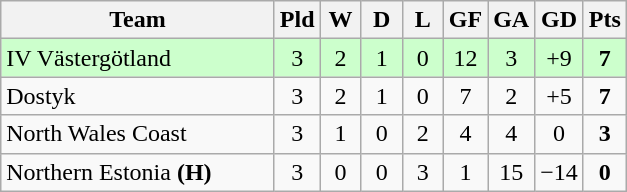<table class="wikitable" style="text-align:center">
<tr>
<th width=175>Team</th>
<th width=20 abbr="Played">Pld</th>
<th width=20 abbr="Won">W</th>
<th width=20 abbr="Drawn">D</th>
<th width=20 abbr="Lost">L</th>
<th width=20 abbr="Goals for">GF</th>
<th width=20 abbr="Goals against">GA</th>
<th width=20 abbr="Goal difference">GD</th>
<th width=20 abbr="Points">Pts</th>
</tr>
<tr bgcolor="#ccffcc">
<td align=left> IV Västergötland</td>
<td>3</td>
<td>2</td>
<td>1</td>
<td>0</td>
<td>12</td>
<td>3</td>
<td>+9</td>
<td><strong>7</strong></td>
</tr>
<tr>
<td align=left> Dostyk</td>
<td>3</td>
<td>2</td>
<td>1</td>
<td>0</td>
<td>7</td>
<td>2</td>
<td>+5</td>
<td><strong>7</strong></td>
</tr>
<tr>
<td align=left> North Wales Coast</td>
<td>3</td>
<td>1</td>
<td>0</td>
<td>2</td>
<td>4</td>
<td>4</td>
<td>0</td>
<td><strong>3</strong></td>
</tr>
<tr>
<td align=left> Northern Estonia <strong>(H)</strong></td>
<td>3</td>
<td>0</td>
<td>0</td>
<td>3</td>
<td>1</td>
<td>15</td>
<td>−14</td>
<td><strong>0</strong></td>
</tr>
</table>
